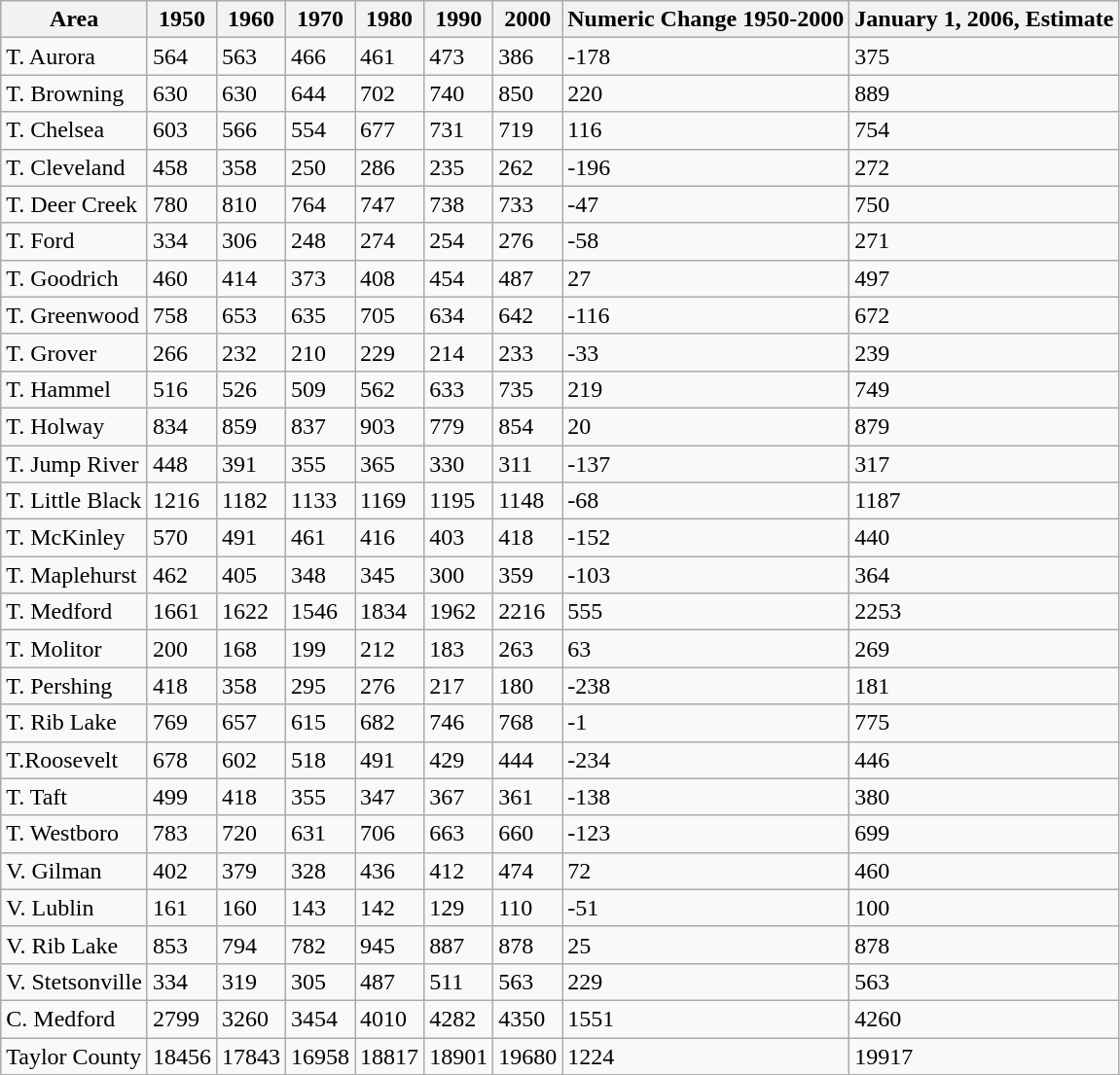<table class="wikitable">
<tr>
<th>Area</th>
<th>1950</th>
<th>1960</th>
<th>1970</th>
<th>1980</th>
<th>1990</th>
<th>2000</th>
<th>Numeric Change 1950-2000</th>
<th>January 1, 2006, Estimate</th>
</tr>
<tr>
<td>T. Aurora</td>
<td>564</td>
<td>563</td>
<td>466</td>
<td>461</td>
<td>473</td>
<td>386</td>
<td>-178</td>
<td>375</td>
</tr>
<tr>
<td>T. Browning</td>
<td>630</td>
<td>630</td>
<td>644</td>
<td>702</td>
<td>740</td>
<td>850</td>
<td>220</td>
<td>889</td>
</tr>
<tr>
<td>T. Chelsea</td>
<td>603</td>
<td>566</td>
<td>554</td>
<td>677</td>
<td>731</td>
<td>719</td>
<td>116</td>
<td>754</td>
</tr>
<tr>
<td>T. Cleveland</td>
<td>458</td>
<td>358</td>
<td>250</td>
<td>286</td>
<td>235</td>
<td>262</td>
<td>-196</td>
<td>272</td>
</tr>
<tr>
<td>T. Deer Creek</td>
<td>780</td>
<td>810</td>
<td>764</td>
<td>747</td>
<td>738</td>
<td>733</td>
<td>-47</td>
<td>750</td>
</tr>
<tr>
<td>T. Ford</td>
<td>334</td>
<td>306</td>
<td>248</td>
<td>274</td>
<td>254</td>
<td>276</td>
<td>-58</td>
<td>271</td>
</tr>
<tr>
<td>T. Goodrich</td>
<td>460</td>
<td>414</td>
<td>373</td>
<td>408</td>
<td>454</td>
<td>487</td>
<td>27</td>
<td>497</td>
</tr>
<tr>
<td>T. Greenwood</td>
<td>758</td>
<td>653</td>
<td>635</td>
<td>705</td>
<td>634</td>
<td>642</td>
<td>-116</td>
<td>672</td>
</tr>
<tr>
<td>T. Grover</td>
<td>266</td>
<td>232</td>
<td>210</td>
<td>229</td>
<td>214</td>
<td>233</td>
<td>-33</td>
<td>239</td>
</tr>
<tr>
<td>T. Hammel</td>
<td>516</td>
<td>526</td>
<td>509</td>
<td>562</td>
<td>633</td>
<td>735</td>
<td>219</td>
<td>749</td>
</tr>
<tr>
<td>T. Holway</td>
<td>834</td>
<td>859</td>
<td>837</td>
<td>903</td>
<td>779</td>
<td>854</td>
<td>20</td>
<td>879</td>
</tr>
<tr>
<td>T. Jump River</td>
<td>448</td>
<td>391</td>
<td>355</td>
<td>365</td>
<td>330</td>
<td>311</td>
<td>-137</td>
<td>317</td>
</tr>
<tr>
<td>T. Little Black</td>
<td>1216</td>
<td>1182</td>
<td>1133</td>
<td>1169</td>
<td>1195</td>
<td>1148</td>
<td>-68</td>
<td>1187</td>
</tr>
<tr>
<td>T. McKinley</td>
<td>570</td>
<td>491</td>
<td>461</td>
<td>416</td>
<td>403</td>
<td>418</td>
<td>-152</td>
<td>440</td>
</tr>
<tr>
<td>T. Maplehurst</td>
<td>462</td>
<td>405</td>
<td>348</td>
<td>345</td>
<td>300</td>
<td>359</td>
<td>-103</td>
<td>364</td>
</tr>
<tr>
<td>T. Medford</td>
<td>1661</td>
<td>1622</td>
<td>1546</td>
<td>1834</td>
<td>1962</td>
<td>2216</td>
<td>555</td>
<td>2253</td>
</tr>
<tr>
<td>T. Molitor</td>
<td>200</td>
<td>168</td>
<td>199</td>
<td>212</td>
<td>183</td>
<td>263</td>
<td>63</td>
<td>269</td>
</tr>
<tr>
<td>T. Pershing</td>
<td>418</td>
<td>358</td>
<td>295</td>
<td>276</td>
<td>217</td>
<td>180</td>
<td>-238</td>
<td>181</td>
</tr>
<tr>
<td>T. Rib Lake</td>
<td>769</td>
<td>657</td>
<td>615</td>
<td>682</td>
<td>746</td>
<td>768</td>
<td>-1</td>
<td>775</td>
</tr>
<tr>
<td>T.Roosevelt</td>
<td>678</td>
<td>602</td>
<td>518</td>
<td>491</td>
<td>429</td>
<td>444</td>
<td>-234</td>
<td>446</td>
</tr>
<tr>
<td>T. Taft</td>
<td>499</td>
<td>418</td>
<td>355</td>
<td>347</td>
<td>367</td>
<td>361</td>
<td>-138</td>
<td>380</td>
</tr>
<tr>
<td>T. Westboro</td>
<td>783</td>
<td>720</td>
<td>631</td>
<td>706</td>
<td>663</td>
<td>660</td>
<td>-123</td>
<td>699</td>
</tr>
<tr>
<td>V. Gilman</td>
<td>402</td>
<td>379</td>
<td>328</td>
<td>436</td>
<td>412</td>
<td>474</td>
<td>72</td>
<td>460</td>
</tr>
<tr>
<td>V. Lublin</td>
<td>161</td>
<td>160</td>
<td>143</td>
<td>142</td>
<td>129</td>
<td>110</td>
<td>-51</td>
<td>100</td>
</tr>
<tr>
<td>V. Rib Lake</td>
<td>853</td>
<td>794</td>
<td>782</td>
<td>945</td>
<td>887</td>
<td>878</td>
<td>25</td>
<td>878</td>
</tr>
<tr>
<td>V. Stetsonville</td>
<td>334</td>
<td>319</td>
<td>305</td>
<td>487</td>
<td>511</td>
<td>563</td>
<td>229</td>
<td>563</td>
</tr>
<tr>
<td>C. Medford</td>
<td>2799</td>
<td>3260</td>
<td>3454</td>
<td>4010</td>
<td>4282</td>
<td>4350</td>
<td>1551</td>
<td>4260</td>
</tr>
<tr>
<td>Taylor County</td>
<td>18456</td>
<td>17843</td>
<td>16958</td>
<td>18817</td>
<td>18901</td>
<td>19680</td>
<td>1224</td>
<td>19917</td>
</tr>
<tr>
</tr>
</table>
